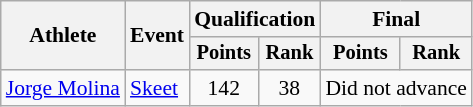<table class="wikitable" style="font-size:90%">
<tr>
<th rowspan="2">Athlete</th>
<th rowspan="2">Event</th>
<th colspan=2>Qualification</th>
<th colspan=2>Final</th>
</tr>
<tr style="font-size:95%">
<th>Points</th>
<th>Rank</th>
<th>Points</th>
<th>Rank</th>
</tr>
<tr align=center>
<td align=left><a href='#'>Jorge Molina</a></td>
<td align=left><a href='#'>Skeet</a></td>
<td>142</td>
<td>38</td>
<td colspan=2>Did not advance</td>
</tr>
</table>
